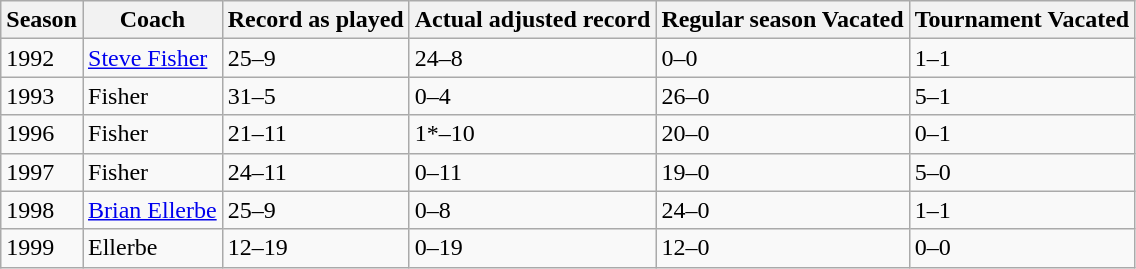<table class="wikitable">
<tr>
<th>Season</th>
<th>Coach</th>
<th>Record as played</th>
<th>Actual adjusted record</th>
<th>Regular season Vacated</th>
<th>Tournament Vacated</th>
</tr>
<tr>
<td>1992</td>
<td><a href='#'>Steve Fisher</a></td>
<td>25–9</td>
<td>24–8</td>
<td>0–0</td>
<td>1–1</td>
</tr>
<tr>
<td>1993</td>
<td>Fisher</td>
<td>31–5</td>
<td>0–4</td>
<td>26–0</td>
<td>5–1</td>
</tr>
<tr>
<td>1996</td>
<td>Fisher</td>
<td>21–11</td>
<td>1*–10</td>
<td>20–0</td>
<td>0–1</td>
</tr>
<tr>
<td>1997</td>
<td>Fisher</td>
<td>24–11</td>
<td>0–11</td>
<td>19–0</td>
<td>5–0</td>
</tr>
<tr>
<td>1998</td>
<td><a href='#'>Brian Ellerbe</a></td>
<td>25–9</td>
<td>0–8</td>
<td>24–0</td>
<td>1–1</td>
</tr>
<tr>
<td>1999</td>
<td>Ellerbe</td>
<td>12–19</td>
<td>0–19</td>
<td>12–0</td>
<td>0–0</td>
</tr>
</table>
